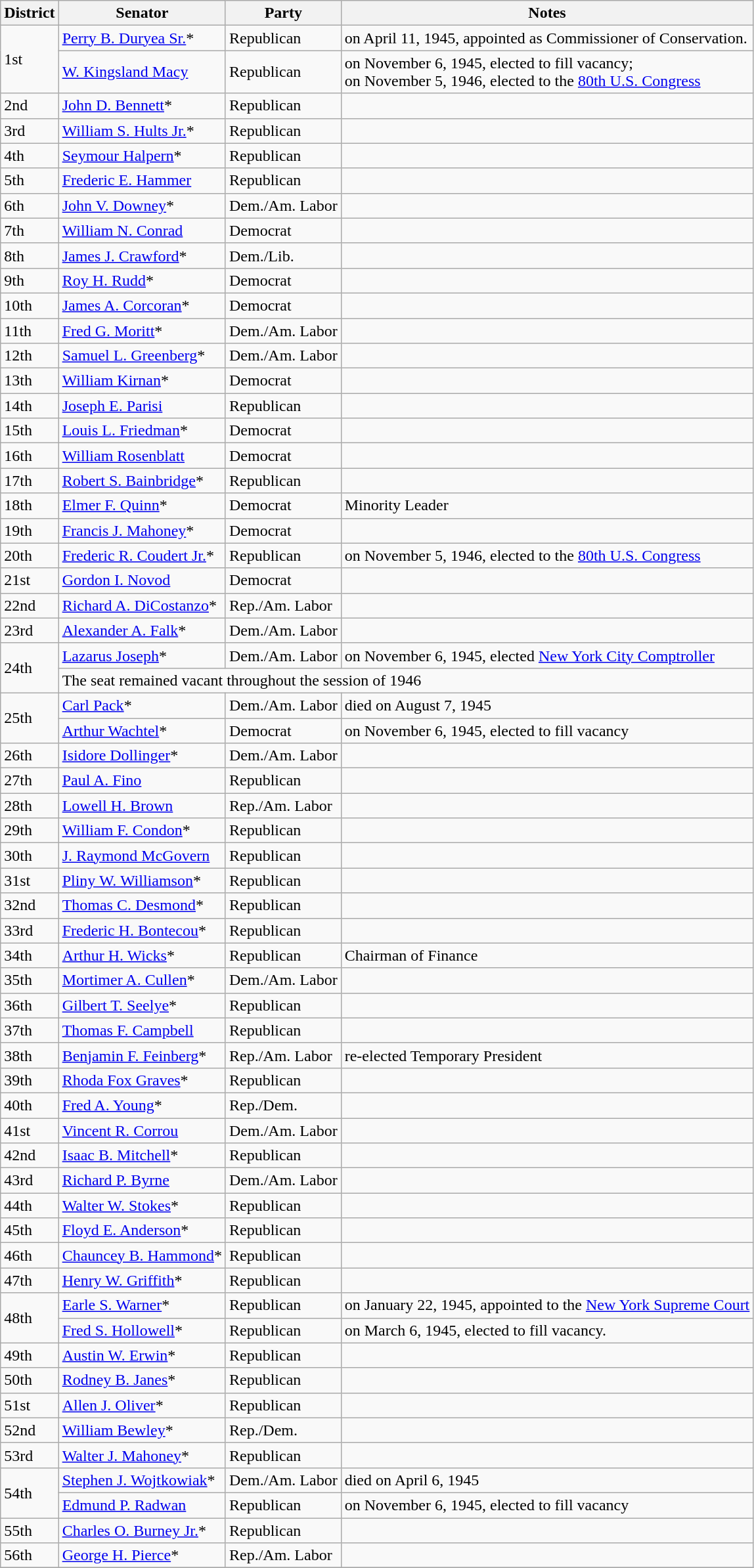<table class=wikitable>
<tr>
<th>District</th>
<th>Senator</th>
<th>Party</th>
<th>Notes</th>
</tr>
<tr>
<td rowspan="2">1st</td>
<td><a href='#'>Perry B. Duryea Sr.</a>*</td>
<td>Republican</td>
<td>on April 11, 1945, appointed as Commissioner of Conservation.</td>
</tr>
<tr>
<td><a href='#'>W. Kingsland Macy</a></td>
<td>Republican</td>
<td>on November 6, 1945, elected to fill vacancy; <br>on November 5, 1946, elected to the <a href='#'>80th U.S. Congress</a></td>
</tr>
<tr>
<td>2nd</td>
<td><a href='#'>John D. Bennett</a>*</td>
<td>Republican</td>
<td></td>
</tr>
<tr>
<td>3rd</td>
<td><a href='#'>William S. Hults Jr.</a>*</td>
<td>Republican</td>
<td></td>
</tr>
<tr>
<td>4th</td>
<td><a href='#'>Seymour Halpern</a>*</td>
<td>Republican</td>
<td></td>
</tr>
<tr>
<td>5th</td>
<td><a href='#'>Frederic E. Hammer</a></td>
<td>Republican</td>
<td></td>
</tr>
<tr>
<td>6th</td>
<td><a href='#'>John V. Downey</a>*</td>
<td>Dem./Am. Labor</td>
<td></td>
</tr>
<tr>
<td>7th</td>
<td><a href='#'>William N. Conrad</a></td>
<td>Democrat</td>
<td></td>
</tr>
<tr>
<td>8th</td>
<td><a href='#'>James J. Crawford</a>*</td>
<td>Dem./Lib.</td>
<td></td>
</tr>
<tr>
<td>9th</td>
<td><a href='#'>Roy H. Rudd</a>*</td>
<td>Democrat</td>
<td></td>
</tr>
<tr>
<td>10th</td>
<td><a href='#'>James A. Corcoran</a>*</td>
<td>Democrat</td>
<td></td>
</tr>
<tr>
<td>11th</td>
<td><a href='#'>Fred G. Moritt</a>*</td>
<td>Dem./Am. Labor</td>
<td></td>
</tr>
<tr>
<td>12th</td>
<td><a href='#'>Samuel L. Greenberg</a>*</td>
<td>Dem./Am. Labor</td>
<td></td>
</tr>
<tr>
<td>13th</td>
<td><a href='#'>William Kirnan</a>*</td>
<td>Democrat</td>
<td></td>
</tr>
<tr>
<td>14th</td>
<td><a href='#'>Joseph E. Parisi</a></td>
<td>Republican</td>
<td></td>
</tr>
<tr>
<td>15th</td>
<td><a href='#'>Louis L. Friedman</a>*</td>
<td>Democrat</td>
<td></td>
</tr>
<tr>
<td>16th</td>
<td><a href='#'>William Rosenblatt</a></td>
<td>Democrat</td>
<td></td>
</tr>
<tr>
<td>17th</td>
<td><a href='#'>Robert S. Bainbridge</a>*</td>
<td>Republican</td>
<td></td>
</tr>
<tr>
<td>18th</td>
<td><a href='#'>Elmer F. Quinn</a>*</td>
<td>Democrat</td>
<td>Minority Leader</td>
</tr>
<tr>
<td>19th</td>
<td><a href='#'>Francis J. Mahoney</a>*</td>
<td>Democrat</td>
<td></td>
</tr>
<tr>
<td>20th</td>
<td><a href='#'>Frederic R. Coudert Jr.</a>*</td>
<td>Republican</td>
<td>on November 5, 1946, elected to the <a href='#'>80th U.S. Congress</a></td>
</tr>
<tr>
<td>21st</td>
<td><a href='#'>Gordon I. Novod</a></td>
<td>Democrat</td>
<td></td>
</tr>
<tr>
<td>22nd</td>
<td><a href='#'>Richard A. DiCostanzo</a>*</td>
<td>Rep./Am. Labor</td>
<td></td>
</tr>
<tr>
<td>23rd</td>
<td><a href='#'>Alexander A. Falk</a>*</td>
<td>Dem./Am. Labor</td>
<td></td>
</tr>
<tr>
<td rowspan="2">24th</td>
<td><a href='#'>Lazarus Joseph</a>*</td>
<td>Dem./Am. Labor</td>
<td>on November 6, 1945, elected <a href='#'>New York City Comptroller</a></td>
</tr>
<tr>
<td colspan="3">The seat remained vacant throughout the session of 1946</td>
</tr>
<tr>
<td rowspan="2">25th</td>
<td><a href='#'>Carl Pack</a>*</td>
<td>Dem./Am. Labor</td>
<td>died on August 7, 1945</td>
</tr>
<tr>
<td><a href='#'>Arthur Wachtel</a>*</td>
<td>Democrat</td>
<td>on November 6, 1945, elected to fill vacancy</td>
</tr>
<tr>
<td>26th</td>
<td><a href='#'>Isidore Dollinger</a>*</td>
<td>Dem./Am. Labor</td>
<td></td>
</tr>
<tr>
<td>27th</td>
<td><a href='#'>Paul A. Fino</a></td>
<td>Republican</td>
<td></td>
</tr>
<tr>
<td>28th</td>
<td><a href='#'>Lowell H. Brown</a></td>
<td>Rep./Am. Labor</td>
<td></td>
</tr>
<tr>
<td>29th</td>
<td><a href='#'>William F. Condon</a>*</td>
<td>Republican</td>
<td></td>
</tr>
<tr>
<td>30th</td>
<td><a href='#'>J. Raymond McGovern</a></td>
<td>Republican</td>
<td></td>
</tr>
<tr>
<td>31st</td>
<td><a href='#'>Pliny W. Williamson</a>*</td>
<td>Republican</td>
<td></td>
</tr>
<tr>
<td>32nd</td>
<td><a href='#'>Thomas C. Desmond</a>*</td>
<td>Republican</td>
<td></td>
</tr>
<tr>
<td>33rd</td>
<td><a href='#'>Frederic H. Bontecou</a>*</td>
<td>Republican</td>
<td></td>
</tr>
<tr>
<td>34th</td>
<td><a href='#'>Arthur H. Wicks</a>*</td>
<td>Republican</td>
<td>Chairman of Finance</td>
</tr>
<tr>
<td>35th</td>
<td><a href='#'>Mortimer A. Cullen</a>*</td>
<td>Dem./Am. Labor</td>
<td></td>
</tr>
<tr>
<td>36th</td>
<td><a href='#'>Gilbert T. Seelye</a>*</td>
<td>Republican</td>
<td></td>
</tr>
<tr>
<td>37th</td>
<td><a href='#'>Thomas F. Campbell</a></td>
<td>Republican</td>
<td></td>
</tr>
<tr>
<td>38th</td>
<td><a href='#'>Benjamin F. Feinberg</a>*</td>
<td>Rep./Am. Labor</td>
<td>re-elected Temporary President</td>
</tr>
<tr>
<td>39th</td>
<td><a href='#'>Rhoda Fox Graves</a>*</td>
<td>Republican</td>
<td></td>
</tr>
<tr>
<td>40th</td>
<td><a href='#'>Fred A. Young</a>*</td>
<td>Rep./Dem.</td>
<td></td>
</tr>
<tr>
<td>41st</td>
<td><a href='#'>Vincent R. Corrou</a></td>
<td>Dem./Am. Labor</td>
<td></td>
</tr>
<tr>
<td>42nd</td>
<td><a href='#'>Isaac B. Mitchell</a>*</td>
<td>Republican</td>
<td></td>
</tr>
<tr>
<td>43rd</td>
<td><a href='#'>Richard P. Byrne</a></td>
<td>Dem./Am. Labor</td>
<td></td>
</tr>
<tr>
<td>44th</td>
<td><a href='#'>Walter W. Stokes</a>*</td>
<td>Republican</td>
<td></td>
</tr>
<tr>
<td>45th</td>
<td><a href='#'>Floyd E. Anderson</a>*</td>
<td>Republican</td>
<td></td>
</tr>
<tr>
<td>46th</td>
<td><a href='#'>Chauncey B. Hammond</a>*</td>
<td>Republican</td>
<td></td>
</tr>
<tr>
<td>47th</td>
<td><a href='#'>Henry W. Griffith</a>*</td>
<td>Republican</td>
<td></td>
</tr>
<tr>
<td rowspan="2">48th</td>
<td><a href='#'>Earle S. Warner</a>*</td>
<td>Republican</td>
<td>on January 22, 1945, appointed to the <a href='#'>New York Supreme Court</a></td>
</tr>
<tr>
<td><a href='#'>Fred S. Hollowell</a>*</td>
<td>Republican</td>
<td>on March 6, 1945, elected to fill vacancy.</td>
</tr>
<tr>
<td>49th</td>
<td><a href='#'>Austin W. Erwin</a>*</td>
<td>Republican</td>
<td></td>
</tr>
<tr>
<td>50th</td>
<td><a href='#'>Rodney B. Janes</a>*</td>
<td>Republican</td>
<td></td>
</tr>
<tr>
<td>51st</td>
<td><a href='#'>Allen J. Oliver</a>*</td>
<td>Republican</td>
<td></td>
</tr>
<tr>
<td>52nd</td>
<td><a href='#'>William Bewley</a>*</td>
<td>Rep./Dem.</td>
<td></td>
</tr>
<tr>
<td>53rd</td>
<td><a href='#'>Walter J. Mahoney</a>*</td>
<td>Republican</td>
<td></td>
</tr>
<tr>
<td rowspan="2">54th</td>
<td><a href='#'>Stephen J. Wojtkowiak</a>*</td>
<td>Dem./Am. Labor</td>
<td>died on April 6, 1945</td>
</tr>
<tr>
<td><a href='#'>Edmund P. Radwan</a></td>
<td>Republican</td>
<td>on November 6, 1945, elected to fill vacancy</td>
</tr>
<tr>
<td>55th</td>
<td><a href='#'>Charles O. Burney Jr.</a>*</td>
<td>Republican</td>
<td></td>
</tr>
<tr>
<td>56th</td>
<td><a href='#'>George H. Pierce</a>*</td>
<td>Rep./Am. Labor</td>
<td></td>
</tr>
<tr>
</tr>
</table>
